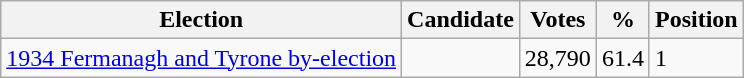<table class="wikitable sortable">
<tr>
<th>Election</th>
<th>Candidate</th>
<th>Votes</th>
<th>%</th>
<th>Position</th>
</tr>
<tr>
<td><a href='#'>1934 Fermanagh and Tyrone by-election</a></td>
<td></td>
<td>28,790</td>
<td>61.4</td>
<td>1</td>
</tr>
</table>
